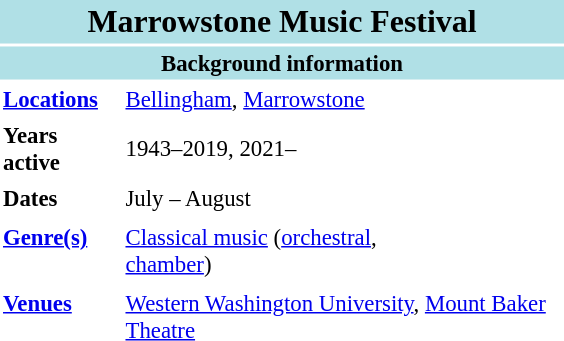<table class="toccolours" style="float: right; margin: 0 0 .5em .5em; width: 25em; font-size: 95%;" cellpadding="2" cellspacing="2">
<tr>
<th colspan="2" style="text-align: center; font-size: 140%;" bgcolor="PowderBlue"><strong>Marrowstone Music Festival</strong></th>
</tr>
<tr>
<th colspan="2" align=center bgcolor="PowderBlue">Background information</th>
</tr>
<tr>
<td><strong><a href='#'>Locations</a></strong></td>
<td><a href='#'>Bellingham</a>, <a href='#'>Marrowstone</a></td>
</tr>
<tr>
<td><strong>Years active</strong></td>
<td>1943–2019, 2021–</td>
</tr>
<tr>
<td><strong>Dates</strong></td>
<td>July – August</td>
</tr>
<tr>
</tr>
<tr style="vertical-align: top; text-align: left;">
<td><strong><a href='#'>Genre(s)</a></strong></td>
<td><a href='#'>Classical music</a> (<a href='#'>orchestral</a>,<br><a href='#'>chamber</a>)</td>
</tr>
<tr>
</tr>
<tr style="vertical-align: top; text-align: left;">
<td><strong><a href='#'>Venues</a></strong></td>
<td><a href='#'>Western Washington University</a>, <a href='#'>Mount Baker Theatre</a></td>
</tr>
</table>
